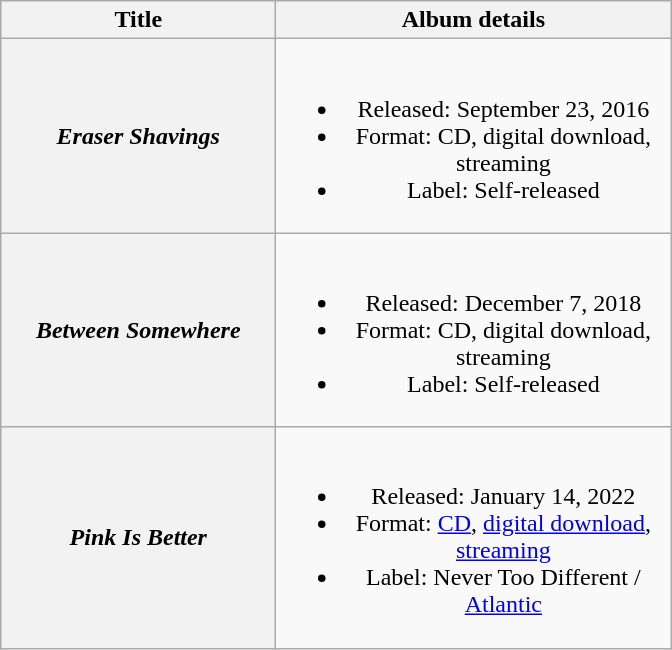<table class="wikitable plainrowheaders" style="text-align: center;">
<tr>
<th scope="col" style="width:11em;">Title</th>
<th scope="col" style="width:16em;">Album details</th>
</tr>
<tr>
<th scope="row"><em>Eraser Shavings</em></th>
<td><br><ul><li>Released: September 23, 2016</li><li>Format: CD, digital download, streaming</li><li>Label: Self-released</li></ul></td>
</tr>
<tr>
<th scope="row"><em>Between Somewhere</em></th>
<td><br><ul><li>Released: December 7, 2018</li><li>Format: CD, digital download, streaming</li><li>Label: Self-released</li></ul></td>
</tr>
<tr>
<th scope="row"><em>Pink Is Better</em></th>
<td><br><ul><li>Released: January 14, 2022</li><li>Format: <a href='#'>CD</a>, <a href='#'>digital download</a>, <a href='#'>streaming</a></li><li>Label: Never Too Different / <a href='#'>Atlantic</a></li></ul></td>
</tr>
</table>
